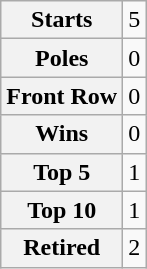<table class="wikitable" style="text-align:center">
<tr>
<th>Starts</th>
<td>5</td>
</tr>
<tr>
<th>Poles</th>
<td>0</td>
</tr>
<tr>
<th>Front Row</th>
<td>0</td>
</tr>
<tr>
<th>Wins</th>
<td>0</td>
</tr>
<tr>
<th>Top 5</th>
<td>1</td>
</tr>
<tr>
<th>Top 10</th>
<td>1</td>
</tr>
<tr>
<th>Retired</th>
<td>2</td>
</tr>
</table>
